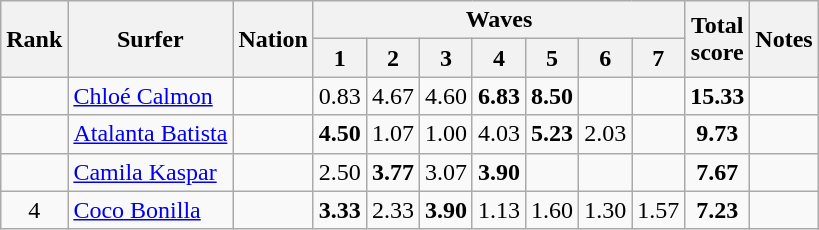<table class="wikitable sortable" style="text-align:center">
<tr>
<th rowspan=2>Rank</th>
<th rowspan=2>Surfer</th>
<th rowspan=2>Nation</th>
<th colspan=7>Waves</th>
<th rowspan=2>Total<br>score</th>
<th rowspan=2>Notes</th>
</tr>
<tr>
<th>1</th>
<th>2</th>
<th>3</th>
<th>4</th>
<th>5</th>
<th>6</th>
<th>7</th>
</tr>
<tr>
<td></td>
<td align=left><a href='#'>Chloé Calmon</a></td>
<td align=left></td>
<td>0.83</td>
<td>4.67</td>
<td>4.60</td>
<td><strong>6.83</strong></td>
<td><strong>8.50</strong></td>
<td></td>
<td></td>
<td><strong>15.33</strong></td>
<td></td>
</tr>
<tr>
<td></td>
<td align=left><a href='#'>Atalanta Batista</a></td>
<td align=left></td>
<td><strong>4.50</strong></td>
<td>1.07</td>
<td>1.00</td>
<td>4.03</td>
<td><strong>5.23</strong></td>
<td>2.03</td>
<td></td>
<td><strong>9.73</strong></td>
<td></td>
</tr>
<tr>
<td></td>
<td align=left><a href='#'>Camila Kaspar</a></td>
<td align=left></td>
<td>2.50</td>
<td><strong>3.77</strong></td>
<td>3.07</td>
<td><strong>3.90</strong></td>
<td></td>
<td></td>
<td></td>
<td><strong>7.67</strong></td>
<td></td>
</tr>
<tr>
<td>4</td>
<td align=left><a href='#'>Coco Bonilla</a></td>
<td align=left></td>
<td><strong>3.33</strong></td>
<td>2.33</td>
<td><strong>3.90</strong></td>
<td>1.13</td>
<td>1.60</td>
<td>1.30</td>
<td>1.57</td>
<td><strong>7.23</strong></td>
<td></td>
</tr>
</table>
